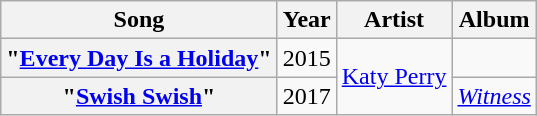<table class="wikitable plainrowheaders" style="text-align:center;">
<tr>
<th scope="col">Song</th>
<th scope="col">Year</th>
<th scope="col">Artist</th>
<th scope="col">Album</th>
</tr>
<tr>
<th scope="row">"<a href='#'>Every Day Is a Holiday</a>"</th>
<td>2015</td>
<td rowspan="2"><a href='#'>Katy Perry</a></td>
<td></td>
</tr>
<tr>
<th scope="row">"<a href='#'>Swish Swish</a>" <br></th>
<td>2017</td>
<td><em><a href='#'>Witness</a></em></td>
</tr>
</table>
